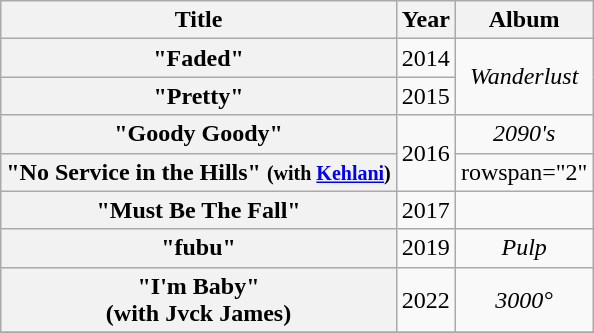<table class="wikitable plainrowheaders" style="text-align:center;">
<tr>
<th scope="col">Title</th>
<th scope="col">Year</th>
<th scope="col">Album</th>
</tr>
<tr>
<th scope="row">"Faded"</th>
<td>2014</td>
<td rowspan="2"><em>Wanderlust</em></td>
</tr>
<tr>
<th scope="row">"Pretty"</th>
<td>2015</td>
</tr>
<tr>
<th scope="row">"Goody Goody"</th>
<td rowspan="2">2016</td>
<td><em>2090's</em></td>
</tr>
<tr>
<th scope="row">"No Service in the Hills" <small>(with <a href='#'>Kehlani</a>)</small></th>
<td>rowspan="2" </td>
</tr>
<tr>
<th scope="row">"Must Be The Fall"</th>
<td>2017</td>
</tr>
<tr>
<th scope="row">"fubu"</th>
<td>2019</td>
<td><em>Pulp</em></td>
</tr>
<tr>
<th>"I'm Baby"<br>(with Jvck James)</th>
<td>2022</td>
<td><em>3000°</em></td>
</tr>
<tr>
</tr>
</table>
